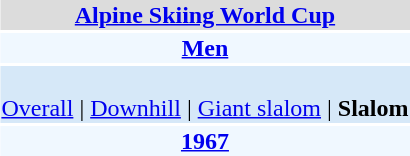<table align="right" class="toccolours" style="margin: 0 0 1em 1em;">
<tr>
<td colspan="2" align=center bgcolor=Gainsboro><strong><a href='#'>Alpine Skiing World Cup</a></strong></td>
</tr>
<tr>
<td colspan="2" align=center bgcolor=AliceBlue><strong><a href='#'>Men</a></strong></td>
</tr>
<tr>
<td colspan="2" align=center bgcolor=D6E8F8><br><a href='#'>Overall</a> | 
<a href='#'>Downhill</a> | 
<a href='#'>Giant slalom</a> | 
<strong>Slalom</strong></td>
</tr>
<tr>
<td colspan="2" align=center bgcolor=AliceBlue><strong><a href='#'>1967</a></strong></td>
</tr>
</table>
